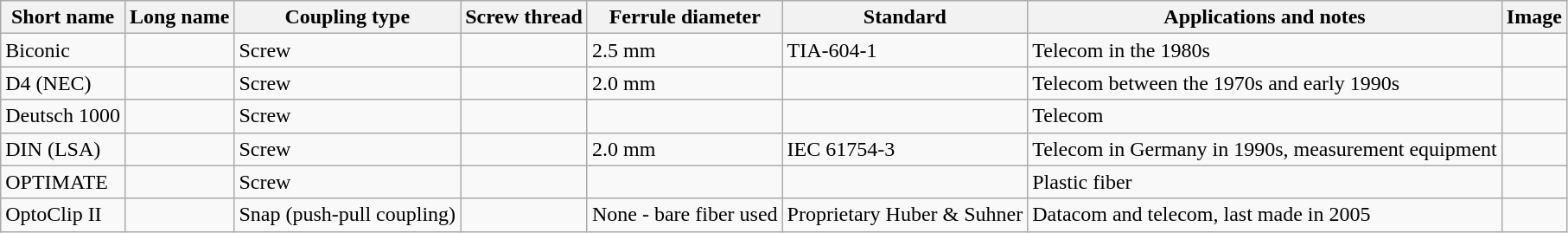<table class="wikitable sortable">
<tr>
<th>Short name</th>
<th>Long name</th>
<th>Coupling type</th>
<th>Screw thread</th>
<th>Ferrule diameter</th>
<th>Standard</th>
<th>Applications and notes</th>
<th>Image</th>
</tr>
<tr>
<td>Biconic</td>
<td></td>
<td>Screw</td>
<td></td>
<td>2.5 mm</td>
<td>TIA-604-1</td>
<td>Telecom in the 1980s</td>
<td></td>
</tr>
<tr>
<td>D4 (NEC)</td>
<td></td>
<td>Screw</td>
<td></td>
<td>2.0 mm</td>
<td></td>
<td>Telecom between the 1970s and early 1990s</td>
<td></td>
</tr>
<tr>
<td>Deutsch 1000</td>
<td></td>
<td>Screw</td>
<td></td>
<td></td>
<td></td>
<td>Telecom</td>
<td></td>
</tr>
<tr>
<td>DIN (LSA)</td>
<td></td>
<td>Screw</td>
<td></td>
<td>2.0 mm</td>
<td>IEC 61754-3</td>
<td>Telecom in Germany in 1990s, measurement equipment</td>
<td></td>
</tr>
<tr>
<td>OPTIMATE</td>
<td></td>
<td>Screw</td>
<td></td>
<td></td>
<td></td>
<td>Plastic fiber</td>
<td></td>
</tr>
<tr>
<td>OptoClip II</td>
<td></td>
<td>Snap (push-pull coupling)</td>
<td></td>
<td>None - bare fiber used</td>
<td>Proprietary Huber & Suhner</td>
<td>Datacom and telecom, last made in 2005</td>
<td></td>
</tr>
</table>
